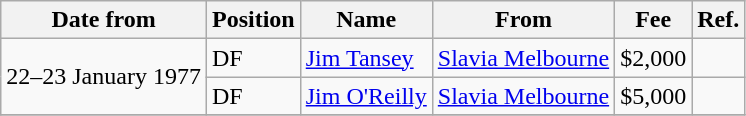<table class="wikitable">
<tr>
<th>Date from</th>
<th>Position</th>
<th>Name</th>
<th>From</th>
<th>Fee</th>
<th>Ref.</th>
</tr>
<tr>
<td rowspan="2">22–23 January 1977</td>
<td>DF</td>
<td><a href='#'>Jim Tansey</a></td>
<td> <a href='#'>Slavia Melbourne</a></td>
<td>$2,000</td>
<td></td>
</tr>
<tr>
<td>DF</td>
<td> <a href='#'>Jim O'Reilly</a></td>
<td> <a href='#'>Slavia Melbourne</a></td>
<td>$5,000</td>
<td></td>
</tr>
<tr>
</tr>
</table>
